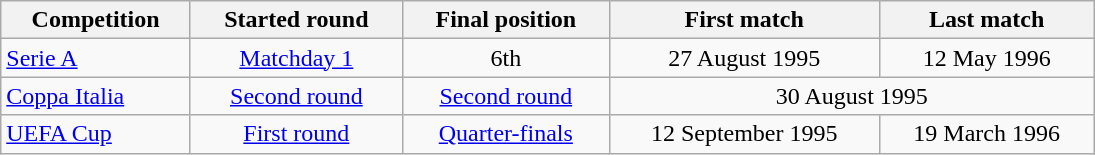<table class=wikitable style="text-align:center; width:730px">
<tr>
<th style=text-align:center; width:150px;>Competition</th>
<th style=text-align:center; width:100px;>Started round</th>
<th style=text-align:center; width:100px;>Final position</th>
<th style=text-align:center; width:150px;>First match</th>
<th style=text-align:center; width:140px;>Last match</th>
</tr>
<tr>
<td style=text-align:left;><a href='#'>Serie A</a></td>
<td><a href='#'>Matchday 1</a></td>
<td>6th</td>
<td>27 August 1995</td>
<td>12 May 1996</td>
</tr>
<tr>
<td style=text-align:left;><a href='#'>Coppa Italia</a></td>
<td><a href='#'>Second round</a></td>
<td><a href='#'>Second round</a></td>
<td colspan=2>30 August 1995</td>
</tr>
<tr>
<td style=text-align:left;><a href='#'>UEFA Cup</a></td>
<td><a href='#'>First round</a></td>
<td><a href='#'>Quarter-finals</a></td>
<td>12 September 1995</td>
<td>19 March 1996</td>
</tr>
</table>
